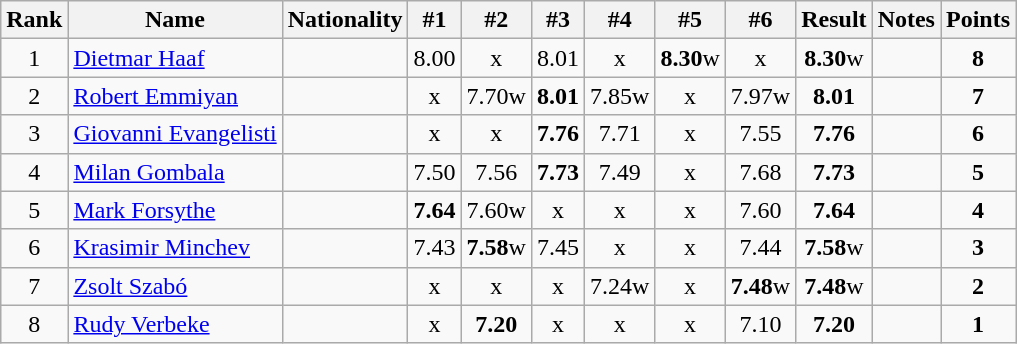<table class="wikitable sortable" style="text-align:center">
<tr>
<th>Rank</th>
<th>Name</th>
<th>Nationality</th>
<th>#1</th>
<th>#2</th>
<th>#3</th>
<th>#4</th>
<th>#5</th>
<th>#6</th>
<th>Result</th>
<th>Notes</th>
<th>Points</th>
</tr>
<tr>
<td>1</td>
<td align=left><a href='#'>Dietmar Haaf</a></td>
<td align=left></td>
<td>8.00</td>
<td>x</td>
<td>8.01</td>
<td>x</td>
<td><strong>8.30</strong>w</td>
<td>x</td>
<td><strong>8.30</strong>w</td>
<td></td>
<td><strong>8</strong></td>
</tr>
<tr>
<td>2</td>
<td align=left><a href='#'>Robert Emmiyan</a></td>
<td align=left></td>
<td>x</td>
<td>7.70w</td>
<td><strong>8.01</strong></td>
<td>7.85w</td>
<td>x</td>
<td>7.97w</td>
<td><strong>8.01</strong></td>
<td></td>
<td><strong>7</strong></td>
</tr>
<tr>
<td>3</td>
<td align=left><a href='#'>Giovanni Evangelisti</a></td>
<td align=left></td>
<td>x</td>
<td>x</td>
<td><strong>7.76</strong></td>
<td>7.71</td>
<td>x</td>
<td>7.55</td>
<td><strong>7.76</strong></td>
<td></td>
<td><strong>6</strong></td>
</tr>
<tr>
<td>4</td>
<td align=left><a href='#'>Milan Gombala</a></td>
<td align=left></td>
<td>7.50</td>
<td>7.56</td>
<td><strong>7.73</strong></td>
<td>7.49</td>
<td>x</td>
<td>7.68</td>
<td><strong>7.73</strong></td>
<td></td>
<td><strong>5</strong></td>
</tr>
<tr>
<td>5</td>
<td align=left><a href='#'>Mark Forsythe</a></td>
<td align=left></td>
<td><strong>7.64</strong></td>
<td>7.60w</td>
<td>x</td>
<td>x</td>
<td>x</td>
<td>7.60</td>
<td><strong>7.64</strong></td>
<td></td>
<td><strong>4</strong></td>
</tr>
<tr>
<td>6</td>
<td align=left><a href='#'>Krasimir Minchev</a></td>
<td align=left></td>
<td>7.43</td>
<td><strong>7.58</strong>w</td>
<td>7.45</td>
<td>x</td>
<td>x</td>
<td>7.44</td>
<td><strong>7.58</strong>w</td>
<td></td>
<td><strong>3</strong></td>
</tr>
<tr>
<td>7</td>
<td align=left><a href='#'>Zsolt Szabó</a></td>
<td align=left></td>
<td>x</td>
<td>x</td>
<td>x</td>
<td>7.24w</td>
<td>x</td>
<td><strong>7.48</strong>w</td>
<td><strong>7.48</strong>w</td>
<td></td>
<td><strong>2</strong></td>
</tr>
<tr>
<td>8</td>
<td align=left><a href='#'>Rudy Verbeke</a></td>
<td align=left></td>
<td>x</td>
<td><strong>7.20</strong></td>
<td>x</td>
<td>x</td>
<td>x</td>
<td>7.10</td>
<td><strong>7.20</strong></td>
<td></td>
<td><strong>1</strong></td>
</tr>
</table>
